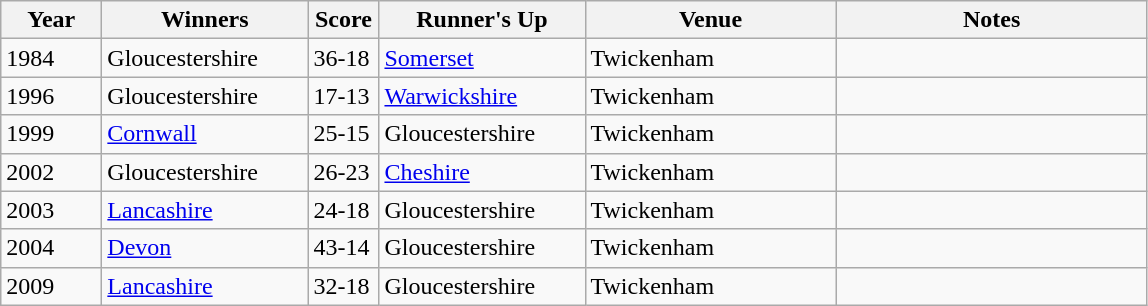<table class="wikitable">
<tr>
<th width="60pt">Year</th>
<th width="130pt">Winners</th>
<th width="40pt">Score</th>
<th width="130pt">Runner's Up</th>
<th width="160pt">Venue</th>
<th width="200pt">Notes</th>
</tr>
<tr>
<td>1984</td>
<td>Gloucestershire</td>
<td>36-18</td>
<td><a href='#'>Somerset</a></td>
<td>Twickenham</td>
<td></td>
</tr>
<tr>
<td>1996</td>
<td>Gloucestershire</td>
<td>17-13</td>
<td><a href='#'>Warwickshire</a></td>
<td>Twickenham</td>
<td></td>
</tr>
<tr>
<td>1999</td>
<td><a href='#'>Cornwall</a></td>
<td>25-15</td>
<td>Gloucestershire</td>
<td>Twickenham</td>
<td></td>
</tr>
<tr>
<td>2002</td>
<td>Gloucestershire</td>
<td>26-23</td>
<td><a href='#'>Cheshire</a></td>
<td>Twickenham</td>
<td></td>
</tr>
<tr>
<td>2003</td>
<td><a href='#'>Lancashire</a></td>
<td>24-18</td>
<td>Gloucestershire</td>
<td>Twickenham</td>
<td></td>
</tr>
<tr>
<td>2004</td>
<td><a href='#'>Devon</a></td>
<td>43-14</td>
<td>Gloucestershire</td>
<td>Twickenham</td>
<td></td>
</tr>
<tr>
<td>2009</td>
<td><a href='#'>Lancashire</a></td>
<td>32-18</td>
<td>Gloucestershire</td>
<td>Twickenham</td>
<td></td>
</tr>
</table>
